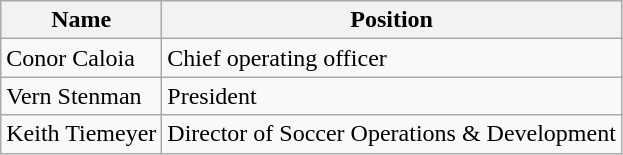<table class="wikitable">
<tr>
<th>Name</th>
<th>Position</th>
</tr>
<tr>
<td> Conor Caloia</td>
<td>Chief operating officer</td>
</tr>
<tr>
<td> Vern Stenman</td>
<td>President</td>
</tr>
<tr>
<td> Keith Tiemeyer</td>
<td>Director of Soccer Operations & Development</td>
</tr>
</table>
